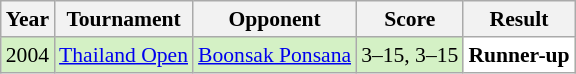<table class="sortable wikitable" style="font-size: 90%;">
<tr>
<th>Year</th>
<th>Tournament</th>
<th>Opponent</th>
<th>Score</th>
<th>Result</th>
</tr>
<tr style="background:#D4F1C5">
<td align="center">2004</td>
<td align="left"><a href='#'>Thailand Open</a></td>
<td align="left"> <a href='#'>Boonsak Ponsana</a></td>
<td align="left">3–15, 3–15</td>
<td style="text-align:left; background:white"> <strong>Runner-up</strong></td>
</tr>
</table>
